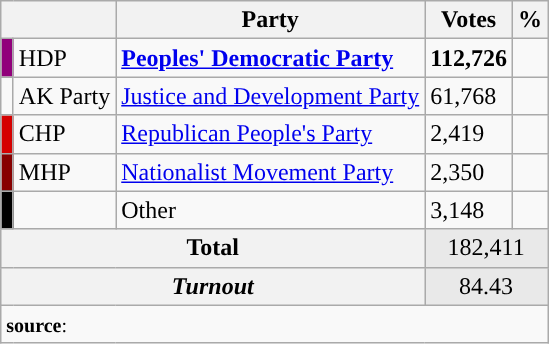<table class="wikitable">
<tr>
<th colspan="2" align="center"></th>
<th align="center">Party</th>
<th align="center">Votes</th>
<th align="center">%</th>
</tr>
<tr align="left">
<td bgcolor="#91007B" width="1"></td>
<td>HDP</td>
<td><strong><a href='#'>Peoples' Democratic Party</a></strong></td>
<td><strong>112,726</strong></td>
<td><strong></strong></td>
</tr>
<tr align="left">
<td></td>
<td>AK Party</td>
<td><a href='#'>Justice and Development Party</a></td>
<td>61,768</td>
<td></td>
</tr>
<tr align="left">
<td bgcolor="#d50000" width="1"></td>
<td>CHP</td>
<td><a href='#'>Republican People's Party</a></td>
<td>2,419</td>
<td></td>
</tr>
<tr align="left">
<td bgcolor="#870000" width="1"></td>
<td>MHP</td>
<td><a href='#'>Nationalist Movement Party</a></td>
<td>2,350</td>
<td></td>
</tr>
<tr align="left">
<td bgcolor=" " width="1"></td>
<td></td>
<td>Other</td>
<td>3,148</td>
<td></td>
</tr>
<tr align="left" style="background-color:#E9E9E9">
<th colspan="3" align="center"><strong>Total</strong></th>
<td colspan="5" align="center">182,411</td>
</tr>
<tr align="left" style="background-color:#E9E9E9">
<th colspan="3" align="center"><em>Turnout</em></th>
<td colspan="5" align="center">84.43</td>
</tr>
<tr>
<td colspan="9" align="left"><small><strong>source</strong>: </small></td>
</tr>
</table>
